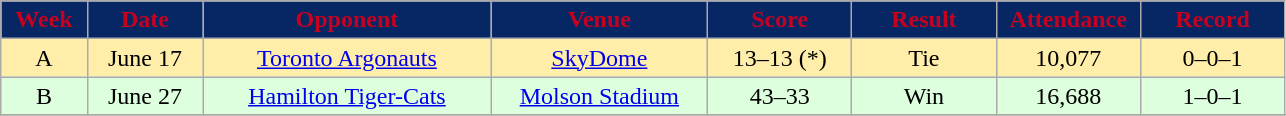<table class="wikitable sortable sortable" style="font-size: 100%; text-align: center;">
<tr>
<th style="background:#072764;color:#c6011f;" width="6%">Week</th>
<th style="background:#072764;color:#c6011f;" width="8%">Date</th>
<th style="background:#072764;color:#c6011f;" width="20%">Opponent</th>
<th style="background:#072764;color:#c6011f;" width="15%">Venue</th>
<th style="background:#072764;color:#c6011f;" width="10%">Score</th>
<th style="background:#072764;color:#c6011f;" width="10%">Result</th>
<th style="background:#072764;color:#c6011f;" width="10%">Attendance</th>
<th style="background:#072764;color:#c6011f;" width="10%">Record</th>
</tr>
<tr bgcolor="ffeeaa">
<td>A</td>
<td>June 17</td>
<td><a href='#'>Toronto Argonauts</a></td>
<td><a href='#'>SkyDome</a></td>
<td>13–13 (*)</td>
<td>Tie</td>
<td>10,077</td>
<td>0–0–1</td>
</tr>
<tr bgcolor="ddffdd">
<td>B</td>
<td>June 27</td>
<td><a href='#'>Hamilton Tiger-Cats</a></td>
<td><a href='#'>Molson Stadium</a></td>
<td>43–33</td>
<td>Win</td>
<td>16,688</td>
<td>1–0–1</td>
</tr>
<tr>
</tr>
</table>
